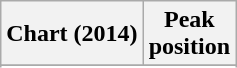<table class="wikitable sortable">
<tr>
<th align="left">Chart (2014)</th>
<th align="center">Peak<br>position</th>
</tr>
<tr>
</tr>
<tr>
</tr>
<tr>
</tr>
<tr>
</tr>
<tr>
</tr>
</table>
